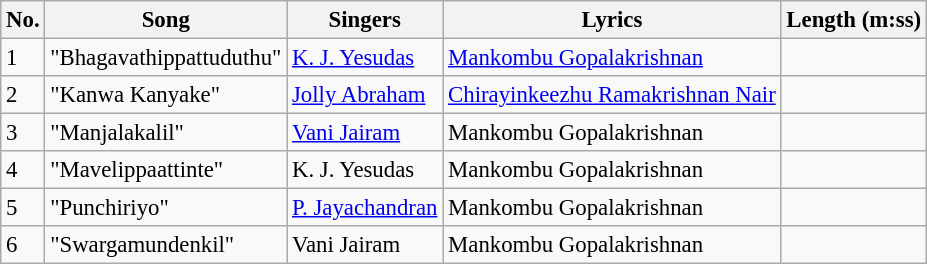<table class="wikitable" style="font-size:95%;">
<tr>
<th>No.</th>
<th>Song</th>
<th>Singers</th>
<th>Lyrics</th>
<th>Length (m:ss)</th>
</tr>
<tr>
<td>1</td>
<td>"Bhagavathippattuduthu"</td>
<td><a href='#'>K. J. Yesudas</a></td>
<td><a href='#'>Mankombu Gopalakrishnan</a></td>
<td></td>
</tr>
<tr>
<td>2</td>
<td>"Kanwa Kanyake"</td>
<td><a href='#'>Jolly Abraham</a></td>
<td><a href='#'>Chirayinkeezhu Ramakrishnan Nair</a></td>
<td></td>
</tr>
<tr>
<td>3</td>
<td>"Manjalakalil"</td>
<td><a href='#'>Vani Jairam</a></td>
<td>Mankombu Gopalakrishnan</td>
<td></td>
</tr>
<tr>
<td>4</td>
<td>"Mavelippaattinte"</td>
<td>K. J. Yesudas</td>
<td>Mankombu Gopalakrishnan</td>
<td></td>
</tr>
<tr>
<td>5</td>
<td>"Punchiriyo"</td>
<td><a href='#'>P. Jayachandran</a></td>
<td>Mankombu Gopalakrishnan</td>
<td></td>
</tr>
<tr>
<td>6</td>
<td>"Swargamundenkil"</td>
<td>Vani Jairam</td>
<td>Mankombu Gopalakrishnan</td>
<td></td>
</tr>
</table>
